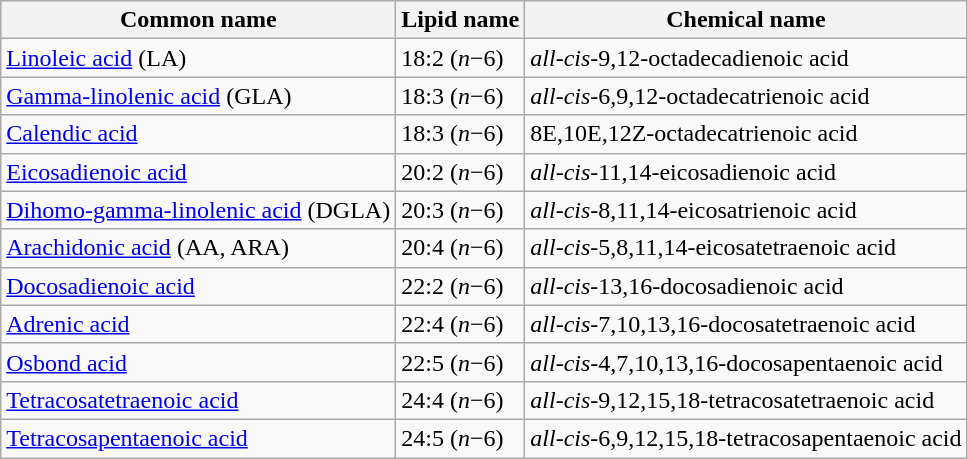<table class="wikitable">
<tr>
<th>Common name</th>
<th>Lipid name</th>
<th>Chemical name</th>
</tr>
<tr>
<td><a href='#'>Linoleic acid</a> (LA)</td>
<td>18:2 (<em>n</em>−6)</td>
<td><em>all-cis</em>-9,12-octadecadienoic acid</td>
</tr>
<tr>
<td><a href='#'>Gamma-linolenic acid</a> (GLA)</td>
<td>18:3 (<em>n</em>−6)</td>
<td><em>all-cis</em>-6,9,12-octadecatrienoic acid</td>
</tr>
<tr>
<td><a href='#'>Calendic acid</a></td>
<td>18:3 (<em>n</em>−6)</td>
<td>8E,10E,12Z-octadecatrienoic acid</td>
</tr>
<tr>
<td><a href='#'>Eicosadienoic acid</a></td>
<td>20:2 (<em>n</em>−6)</td>
<td><em>all-cis</em>-11,14-eicosadienoic acid</td>
</tr>
<tr>
<td><a href='#'>Dihomo-gamma-linolenic acid</a> (DGLA)</td>
<td>20:3 (<em>n</em>−6)</td>
<td><em>all-cis</em>-8,11,14-eicosatrienoic acid</td>
</tr>
<tr>
<td><a href='#'>Arachidonic acid</a> (AA, ARA)</td>
<td>20:4 (<em>n</em>−6)</td>
<td><em>all-cis</em>-5,8,11,14-eicosatetraenoic acid</td>
</tr>
<tr>
<td><a href='#'>Docosadienoic acid</a></td>
<td>22:2 (<em>n</em>−6)</td>
<td><em>all-cis</em>-13,16-docosadienoic acid</td>
</tr>
<tr>
<td><a href='#'>Adrenic acid</a></td>
<td>22:4 (<em>n</em>−6)</td>
<td><em>all-cis</em>-7,10,13,16-docosatetraenoic acid</td>
</tr>
<tr>
<td><a href='#'>Osbond acid</a></td>
<td>22:5 (<em>n</em>−6)</td>
<td><em>all-cis</em>-4,7,10,13,16-docosapentaenoic acid</td>
</tr>
<tr>
<td><a href='#'>Tetracosatetraenoic acid</a></td>
<td>24:4 (<em>n</em>−6)</td>
<td><em>all-cis</em>-9,12,15,18-tetracosatetraenoic acid</td>
</tr>
<tr>
<td><a href='#'>Tetracosapentaenoic acid</a></td>
<td>24:5 (<em>n</em>−6)</td>
<td><em>all-cis</em>-6,9,12,15,18-tetracosapentaenoic acid</td>
</tr>
</table>
